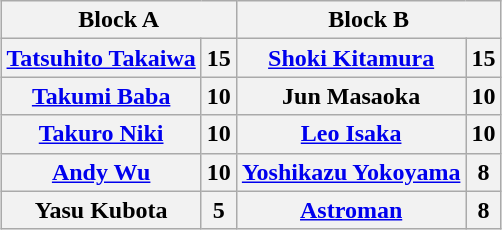<table class="wikitable" style="margin: 1em auto 1em auto">
<tr>
<th colspan="2">Block A</th>
<th colspan="2">Block B</th>
</tr>
<tr>
<th><a href='#'>Tatsuhito Takaiwa</a></th>
<th>15</th>
<th><a href='#'>Shoki Kitamura</a></th>
<th>15</th>
</tr>
<tr>
<th><a href='#'>Takumi Baba</a></th>
<th>10</th>
<th>Jun Masaoka</th>
<th>10</th>
</tr>
<tr>
<th><a href='#'>Takuro Niki</a></th>
<th>10</th>
<th><a href='#'>Leo Isaka</a></th>
<th>10</th>
</tr>
<tr>
<th><a href='#'>Andy Wu</a></th>
<th>10</th>
<th><a href='#'>Yoshikazu Yokoyama</a></th>
<th>8</th>
</tr>
<tr>
<th>Yasu Kubota</th>
<th>5</th>
<th><a href='#'>Astroman</a></th>
<th>8</th>
</tr>
</table>
